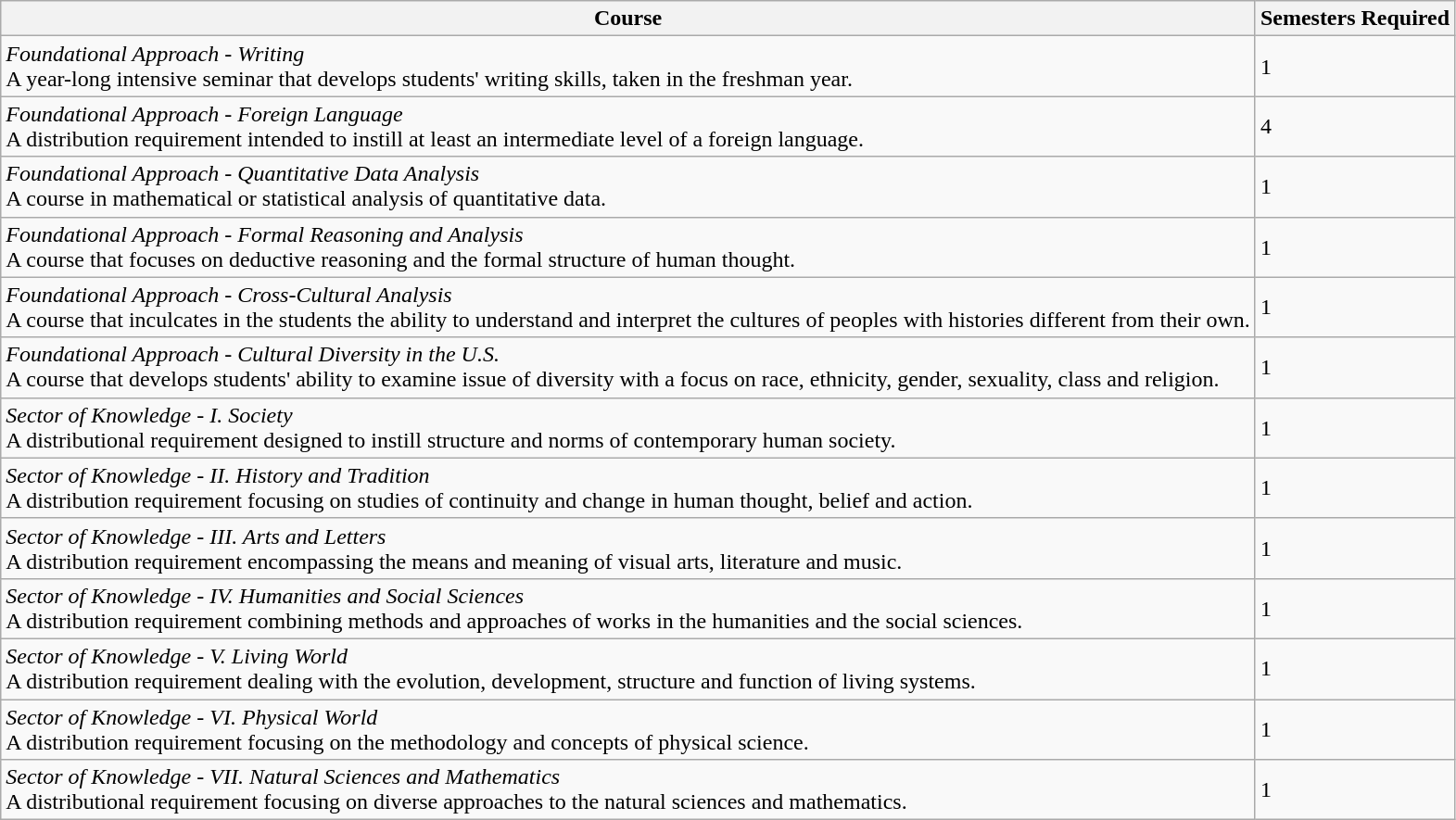<table class="wikitable">
<tr>
<th>Course</th>
<th>Semesters Required</th>
</tr>
<tr>
<td><em>Foundational Approach - Writing</em><br>A year-long intensive seminar that develops students' writing skills, taken in the freshman year.</td>
<td>1</td>
</tr>
<tr>
<td><em>Foundational Approach - Foreign Language</em><br>A distribution requirement intended to instill at least an intermediate level of a foreign language.</td>
<td>4</td>
</tr>
<tr>
<td><em>Foundational Approach - Quantitative Data Analysis</em><br>A course in mathematical or statistical analysis of quantitative data.</td>
<td>1</td>
</tr>
<tr>
<td><em>Foundational Approach - Formal Reasoning and Analysis</em><br>A course that focuses on deductive reasoning and the formal structure of human thought.</td>
<td>1</td>
</tr>
<tr>
<td><em>Foundational Approach - Cross-Cultural Analysis</em><br>A course that inculcates in the students the ability to understand and interpret the cultures of peoples with histories different from their own.</td>
<td>1</td>
</tr>
<tr>
<td><em>Foundational Approach - Cultural Diversity in the U.S.</em><br>A course that develops students' ability to examine issue of diversity with a focus on race, ethnicity, gender, sexuality, class and religion.</td>
<td>1</td>
</tr>
<tr>
<td><em>Sector of Knowledge - I. Society</em><br>A distributional requirement designed to instill structure and norms of contemporary human society.</td>
<td>1</td>
</tr>
<tr>
<td><em>Sector of Knowledge - II. History and Tradition</em><br>A distribution requirement focusing on studies of continuity and change in human thought, belief and action.</td>
<td>1</td>
</tr>
<tr>
<td><em>Sector of Knowledge - III. Arts and Letters</em><br>A distribution requirement encompassing the means and meaning of visual arts, literature and music.</td>
<td>1</td>
</tr>
<tr>
<td><em>Sector of Knowledge - IV. Humanities and Social Sciences</em><br>A distribution requirement combining methods and approaches of works in the humanities and the social sciences.</td>
<td>1</td>
</tr>
<tr>
<td><em>Sector of Knowledge - V. Living World</em><br>A distribution requirement dealing with the evolution, development, structure and function of living systems.</td>
<td>1</td>
</tr>
<tr>
<td><em>Sector of Knowledge - VI. Physical World</em><br>A distribution requirement focusing on the methodology and concepts of physical science.</td>
<td>1</td>
</tr>
<tr>
<td><em>Sector of Knowledge - VII. Natural Sciences and Mathematics</em><br>A distributional requirement focusing on diverse approaches to the natural sciences and mathematics.</td>
<td>1</td>
</tr>
</table>
